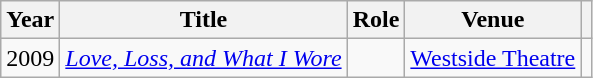<table class="wikitable sortable">
<tr>
<th>Year</th>
<th>Title</th>
<th>Role</th>
<th>Venue</th>
<th scope="col" class="unsortable"></th>
</tr>
<tr>
<td>2009</td>
<td><em><a href='#'>Love, Loss, and What I Wore</a></em></td>
<td></td>
<td><a href='#'>Westside Theatre</a></td>
<td></td>
</tr>
</table>
